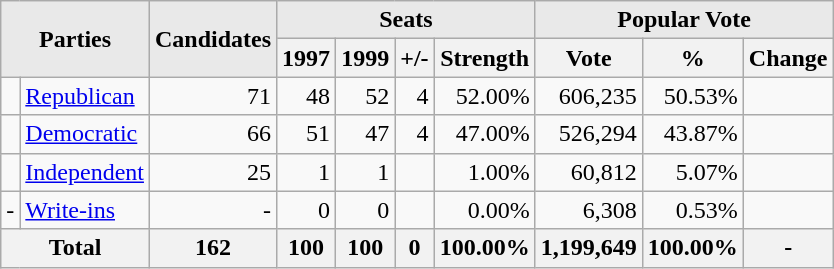<table class=wikitable>
<tr>
<th style="background-color:#E9E9E9" align=center rowspan= 2 colspan=2>Parties</th>
<th style="background-color:#E9E9E9" align=center rowspan= 2>Candidates</th>
<th style="background-color:#E9E9E9" align=center colspan=4>Seats</th>
<th style="background-color:#E9E9E9" align=center colspan=3>Popular Vote</th>
</tr>
<tr>
<th align=center>1997</th>
<th align=center>1999</th>
<th align=center>+/-</th>
<th align=center>Strength</th>
<th align=center>Vote</th>
<th align=center>%</th>
<th align=center>Change</th>
</tr>
<tr>
<td></td>
<td align=left><a href='#'>Republican</a></td>
<td align=right>71</td>
<td align=right>48</td>
<td align=right >52</td>
<td align=right> 4</td>
<td align=right >52.00%</td>
<td align=right >606,235</td>
<td align=right >50.53%</td>
<td align=right></td>
</tr>
<tr>
<td></td>
<td align=left><a href='#'>Democratic</a></td>
<td align=right>66</td>
<td align=right >51</td>
<td align=right>47</td>
<td align=right> 4</td>
<td align=right>47.00%</td>
<td align=right>526,294</td>
<td align=right>43.87%</td>
<td align=right></td>
</tr>
<tr>
<td></td>
<td><a href='#'>Independent</a></td>
<td align=right>25</td>
<td align=right>1</td>
<td align=right>1</td>
<td align=right></td>
<td align=right>1.00%</td>
<td align=right>60,812</td>
<td align=right>5.07%</td>
<td align=right></td>
</tr>
<tr>
<td>-</td>
<td><a href='#'>Write-ins</a></td>
<td align=right>-</td>
<td align=right>0</td>
<td align=right>0</td>
<td align=right></td>
<td align=right>0.00%</td>
<td align=right>6,308</td>
<td align=right>0.53%</td>
<td align=right></td>
</tr>
<tr>
<th align=center colspan="2">Total</th>
<th align=center>162</th>
<th align=center>100</th>
<th align=center>100</th>
<th align=center>0</th>
<th align=center>100.00%</th>
<th align=center>1,199,649</th>
<th align=center>100.00%</th>
<th align=center>-</th>
</tr>
</table>
